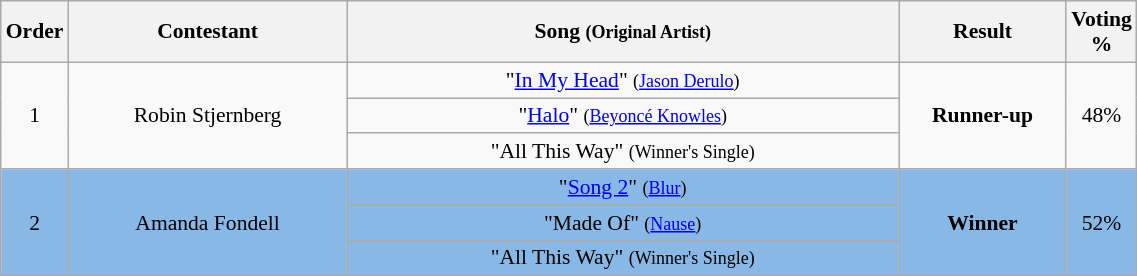<table class="wikitable" style="font-size:90%; width:60%; text-align: center;">
<tr>
<th style="width:05%;">Order</th>
<th style="width:25%;">Contestant</th>
<th style="width:50%;">Song <small>(Original Artist)</small></th>
<th style="width:15%;">Result</th>
<th style="width:10%;">Voting %</th>
</tr>
<tr>
<td rowspan=3 style="text-align:center;">1</td>
<td rowspan=3>Robin Stjernberg</td>
<td>"<a href='#'>In My Head</a>" <small>(<a href='#'>Jason Derulo</a>)</small></td>
<td rowspan=3><strong>Runner-up</strong></td>
<td rowspan=3>48%</td>
</tr>
<tr>
<td>"<a href='#'>Halo</a>" <small>(<a href='#'>Beyoncé Knowles</a>)</small></td>
</tr>
<tr>
<td>"All This Way" <small>(Winner's Single)</small></td>
</tr>
<tr style="background:#8ab8e6;">
<td rowspan=3 style="text-align:center;">2</td>
<td rowspan=3>Amanda Fondell</td>
<td>"<a href='#'>Song 2</a>" <small>(<a href='#'>Blur</a>)</small></td>
<td rowspan=3><strong>Winner</strong></td>
<td rowspan=3>52%</td>
</tr>
<tr style="background:#8ab8e6;">
<td>"Made Of" <small>(<a href='#'>Nause</a>)</small></td>
</tr>
<tr style="background:#8ab8e6;">
<td>"All This Way" <small>(Winner's Single)</small></td>
</tr>
</table>
